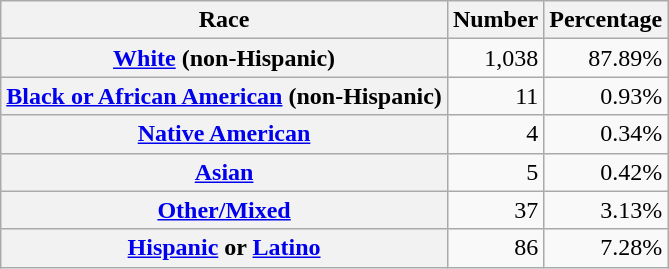<table class="wikitable" style="text-align:right">
<tr>
<th scope="col">Race</th>
<th scope="col">Number</th>
<th scope="col">Percentage</th>
</tr>
<tr>
<th scope="row"><a href='#'>White</a> (non-Hispanic)</th>
<td>1,038</td>
<td>87.89%</td>
</tr>
<tr>
<th scope="row"><a href='#'>Black or African American</a> (non-Hispanic)</th>
<td>11</td>
<td>0.93%</td>
</tr>
<tr>
<th scope="row"><a href='#'>Native American</a></th>
<td>4</td>
<td>0.34%</td>
</tr>
<tr>
<th scope="row"><a href='#'>Asian</a></th>
<td>5</td>
<td>0.42%</td>
</tr>
<tr>
<th scope="row"><a href='#'>Other/Mixed</a></th>
<td>37</td>
<td>3.13%</td>
</tr>
<tr>
<th scope="row"><a href='#'>Hispanic</a> or <a href='#'>Latino</a></th>
<td>86</td>
<td>7.28%</td>
</tr>
</table>
